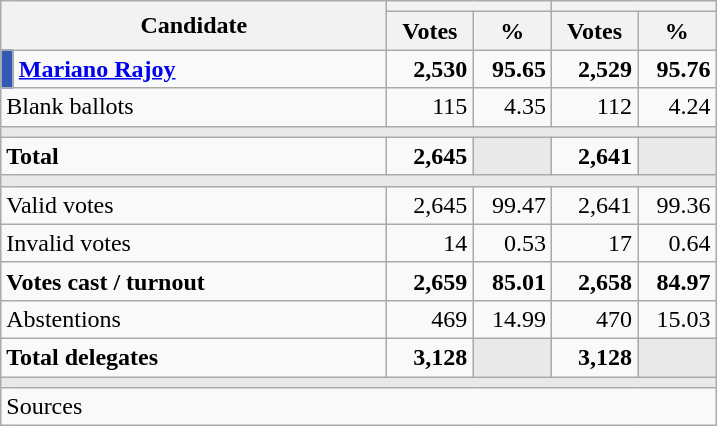<table class="wikitable" style="text-align:right;">
<tr>
<th rowspan="2" colspan="2" width="250">Candidate</th>
<th colspan="2"></th>
<th colspan="2"></th>
</tr>
<tr>
<th width="50">Votes</th>
<th width="45">%</th>
<th width="50">Votes</th>
<th width="45">%</th>
</tr>
<tr>
<td width="1" style="color:inherit;background:#3259B6"></td>
<td align="left"><strong><a href='#'>Mariano Rajoy</a></strong></td>
<td><strong>2,530</strong></td>
<td><strong>95.65</strong></td>
<td><strong>2,529</strong></td>
<td><strong>95.76</strong></td>
</tr>
<tr>
<td align="left" colspan="2">Blank ballots</td>
<td>115</td>
<td>4.35</td>
<td>112</td>
<td>4.24</td>
</tr>
<tr>
<td colspan="6" bgcolor="#E9E9E9"></td>
</tr>
<tr style="font-weight:bold;">
<td align="left" colspan="2">Total</td>
<td>2,645</td>
<td bgcolor="#E9E9E9"></td>
<td>2,641</td>
<td bgcolor="#E9E9E9"></td>
</tr>
<tr>
<td colspan="6" bgcolor="#E9E9E9"></td>
</tr>
<tr>
<td align="left" colspan="2">Valid votes</td>
<td>2,645</td>
<td>99.47</td>
<td>2,641</td>
<td>99.36</td>
</tr>
<tr>
<td align="left" colspan="2">Invalid votes</td>
<td>14</td>
<td>0.53</td>
<td>17</td>
<td>0.64</td>
</tr>
<tr style="font-weight:bold;">
<td align="left" colspan="2">Votes cast / turnout</td>
<td>2,659</td>
<td>85.01</td>
<td>2,658</td>
<td>84.97</td>
</tr>
<tr>
<td align="left" colspan="2">Abstentions</td>
<td>469</td>
<td>14.99</td>
<td>470</td>
<td>15.03</td>
</tr>
<tr style="font-weight:bold;">
<td align="left" colspan="2">Total delegates</td>
<td>3,128</td>
<td bgcolor="#E9E9E9"></td>
<td>3,128</td>
<td bgcolor="#E9E9E9"></td>
</tr>
<tr>
<td colspan="6" bgcolor="#E9E9E9"></td>
</tr>
<tr>
<td align="left" colspan="6">Sources</td>
</tr>
</table>
